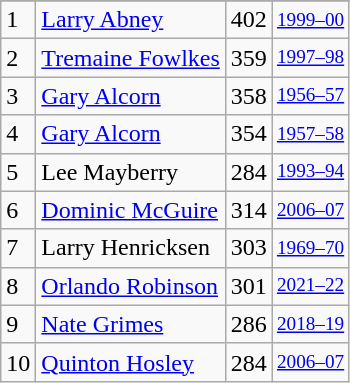<table class="wikitable">
<tr>
</tr>
<tr>
<td>1</td>
<td><a href='#'>Larry Abney</a></td>
<td>402</td>
<td style="font-size:80%;"><a href='#'>1999–00</a></td>
</tr>
<tr>
<td>2</td>
<td><a href='#'>Tremaine Fowlkes</a></td>
<td>359</td>
<td style="font-size:80%;"><a href='#'>1997–98</a></td>
</tr>
<tr>
<td>3</td>
<td><a href='#'>Gary Alcorn</a></td>
<td>358</td>
<td style="font-size:80%;"><a href='#'>1956–57</a></td>
</tr>
<tr>
<td>4</td>
<td><a href='#'>Gary Alcorn</a></td>
<td>354</td>
<td style="font-size:80%;"><a href='#'>1957–58</a></td>
</tr>
<tr>
<td>5</td>
<td>Lee Mayberry</td>
<td>284</td>
<td style="font-size:80%;"><a href='#'>1993–94</a></td>
</tr>
<tr>
<td>6</td>
<td><a href='#'>Dominic McGuire</a></td>
<td>314</td>
<td style="font-size:80%;"><a href='#'>2006–07</a></td>
</tr>
<tr>
<td>7</td>
<td>Larry Henricksen</td>
<td>303</td>
<td style="font-size:80%;"><a href='#'>1969–70</a></td>
</tr>
<tr>
<td>8</td>
<td><a href='#'>Orlando Robinson</a></td>
<td>301</td>
<td style="font-size:80%;"><a href='#'>2021–22</a></td>
</tr>
<tr>
<td>9</td>
<td><a href='#'>Nate Grimes</a></td>
<td>286</td>
<td style="font-size:80%;"><a href='#'>2018–19</a></td>
</tr>
<tr>
<td>10</td>
<td><a href='#'>Quinton Hosley</a></td>
<td>284</td>
<td style="font-size:80%;"><a href='#'>2006–07</a></td>
</tr>
</table>
